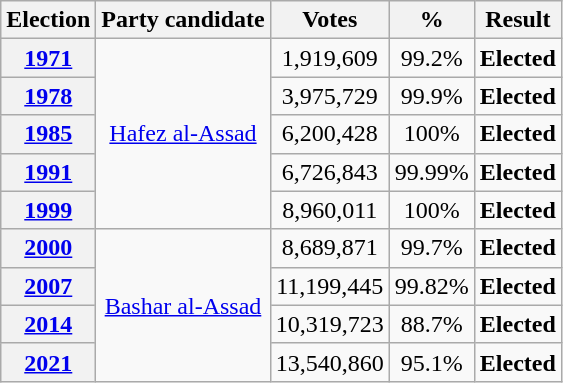<table class="wikitable" style="text-align:center">
<tr>
<th>Election</th>
<th>Party candidate</th>
<th>Votes</th>
<th>%</th>
<th>Result</th>
</tr>
<tr>
<th><a href='#'>1971</a></th>
<td rowspan="5"><a href='#'>Hafez al-Assad</a></td>
<td>1,919,609</td>
<td>99.2%</td>
<td><strong>Elected</strong> </td>
</tr>
<tr>
<th><a href='#'>1978</a></th>
<td>3,975,729</td>
<td>99.9%</td>
<td><strong>Elected</strong> </td>
</tr>
<tr>
<th><a href='#'>1985</a></th>
<td>6,200,428</td>
<td>100%</td>
<td><strong>Elected</strong> </td>
</tr>
<tr>
<th><a href='#'>1991</a></th>
<td>6,726,843</td>
<td>99.99%</td>
<td><strong>Elected</strong> </td>
</tr>
<tr>
<th><a href='#'>1999</a></th>
<td>8,960,011</td>
<td>100%</td>
<td><strong>Elected</strong> </td>
</tr>
<tr>
<th><a href='#'>2000</a></th>
<td rowspan="4"><a href='#'>Bashar al-Assad</a></td>
<td>8,689,871</td>
<td>99.7%</td>
<td><strong>Elected</strong> </td>
</tr>
<tr>
<th><a href='#'>2007</a></th>
<td>11,199,445</td>
<td>99.82%</td>
<td><strong>Elected</strong> </td>
</tr>
<tr>
<th><a href='#'>2014</a></th>
<td>10,319,723</td>
<td>88.7%</td>
<td><strong>Elected</strong> </td>
</tr>
<tr>
<th><a href='#'>2021</a></th>
<td>13,540,860</td>
<td>95.1%</td>
<td><strong>Elected</strong> </td>
</tr>
</table>
